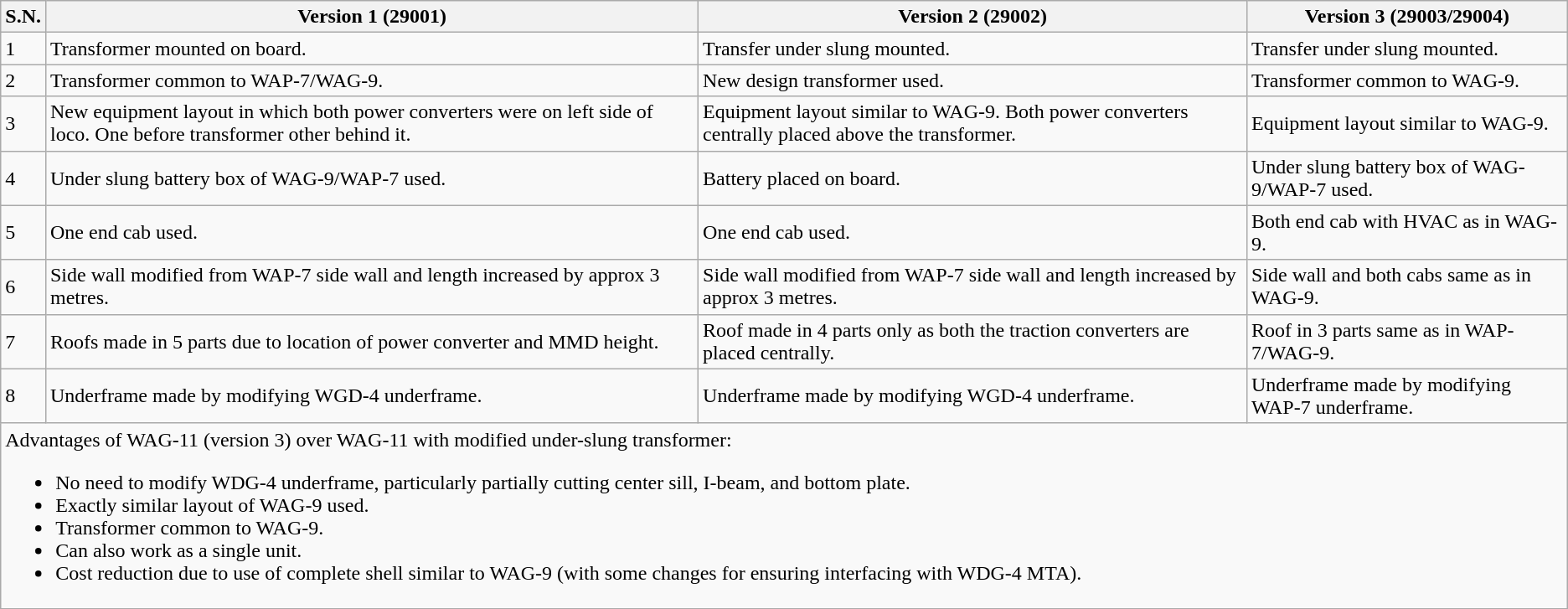<table class="wikitable">
<tr>
<th>S.N.</th>
<th>Version 1 (29001)</th>
<th>Version 2 (29002)</th>
<th>Version 3 (29003/29004)</th>
</tr>
<tr>
<td>1</td>
<td>Transformer mounted on board.</td>
<td>Transfer under slung mounted.</td>
<td>Transfer under slung mounted.</td>
</tr>
<tr>
<td>2</td>
<td>Transformer common to WAP-7/WAG-9.</td>
<td>New design transformer used.</td>
<td>Transformer common to WAG-9.</td>
</tr>
<tr>
<td>3</td>
<td>New equipment layout in which both power converters were on left side of loco. One before transformer other behind it.</td>
<td>Equipment layout similar to WAG-9. Both power converters centrally placed above the transformer.</td>
<td>Equipment layout similar to WAG-9.</td>
</tr>
<tr>
<td>4</td>
<td>Under slung battery box of WAG-9/WAP-7 used.</td>
<td>Battery placed on board.</td>
<td>Under slung battery box of WAG-9/WAP-7 used.</td>
</tr>
<tr>
<td>5</td>
<td>One end cab used.</td>
<td>One end cab used.</td>
<td>Both end cab with HVAC as in WAG-9.</td>
</tr>
<tr>
<td>6</td>
<td>Side wall modified from WAP-7 side wall and length increased by approx 3 metres.</td>
<td>Side wall modified from WAP-7 side wall and length increased by approx 3 metres.</td>
<td>Side wall and both cabs same as in WAG-9.</td>
</tr>
<tr>
<td>7</td>
<td>Roofs made in 5 parts due to location of power converter and MMD height.</td>
<td>Roof made in 4 parts only as both the traction converters are placed centrally.</td>
<td>Roof in 3 parts same as in WAP-7/WAG-9.</td>
</tr>
<tr>
<td>8</td>
<td>Underframe made by modifying WGD-4 underframe.</td>
<td>Underframe made by modifying WGD-4 underframe.</td>
<td>Underframe made by modifying WAP-7 underframe.</td>
</tr>
<tr>
<td colspan="4">Advantages of WAG-11 (version 3) over WAG-11 with modified under-slung transformer:<br><ul><li>No need to modify WDG-4 underframe, particularly partially cutting center sill, I-beam, and bottom plate.</li><li>Exactly similar layout of WAG-9 used.</li><li>Transformer common to WAG-9.</li><li>Can also work as a single unit.</li><li>Cost reduction due to use of complete shell similar to WAG-9 (with some changes for ensuring interfacing with WDG-4 MTA).</li></ul></td>
</tr>
</table>
